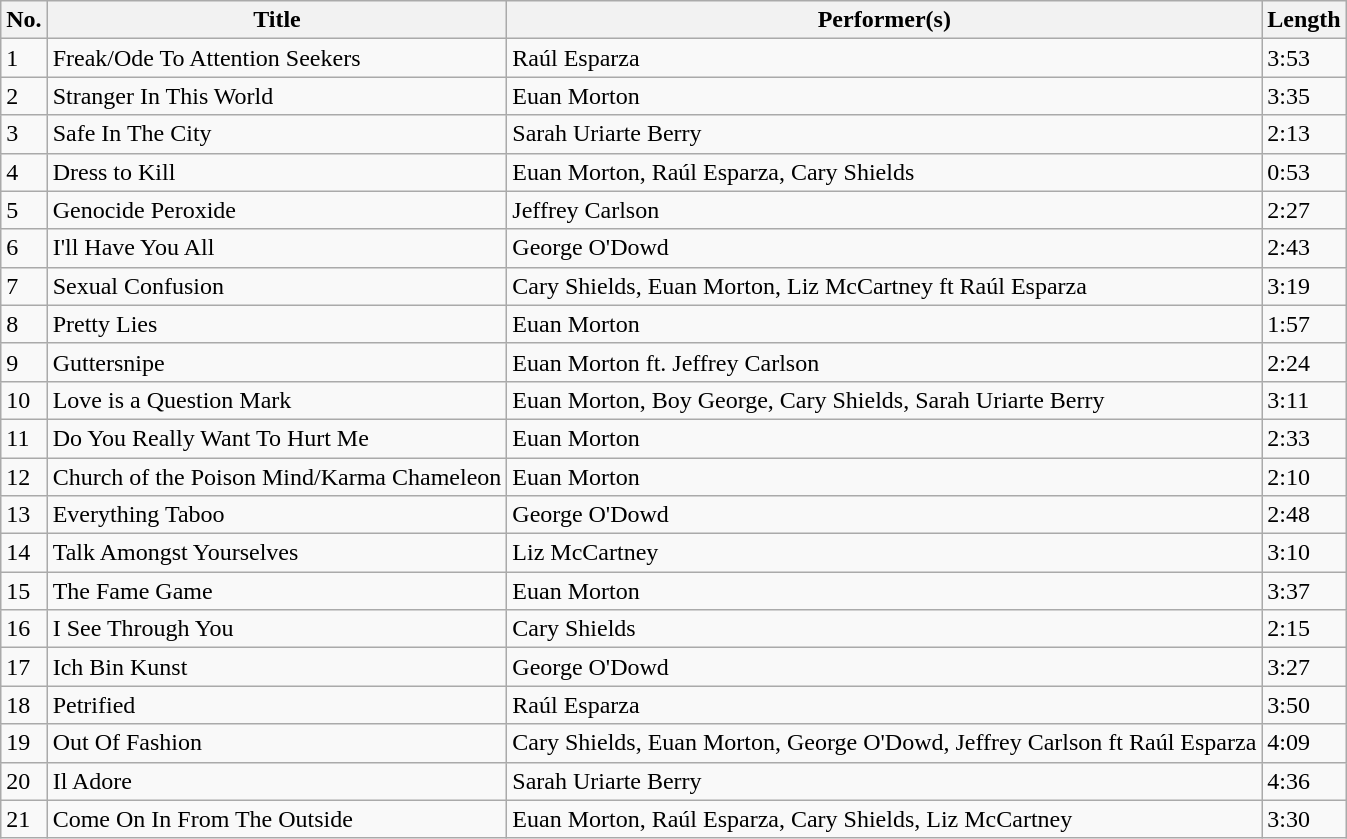<table class="wikitable">
<tr>
<th>No.</th>
<th>Title</th>
<th>Performer(s)</th>
<th>Length</th>
</tr>
<tr>
<td>1</td>
<td>Freak/Ode To Attention Seekers</td>
<td>Raúl Esparza</td>
<td>3:53</td>
</tr>
<tr>
<td>2</td>
<td>Stranger In This World</td>
<td>Euan Morton</td>
<td>3:35</td>
</tr>
<tr>
<td>3</td>
<td>Safe In The City</td>
<td>Sarah Uriarte Berry</td>
<td>2:13</td>
</tr>
<tr>
<td>4</td>
<td>Dress to Kill</td>
<td>Euan Morton, Raúl Esparza, Cary Shields</td>
<td>0:53</td>
</tr>
<tr>
<td>5</td>
<td>Genocide Peroxide</td>
<td>Jeffrey Carlson</td>
<td>2:27</td>
</tr>
<tr>
<td>6</td>
<td>I'll Have You All</td>
<td>George O'Dowd</td>
<td>2:43</td>
</tr>
<tr>
<td>7</td>
<td>Sexual Confusion</td>
<td>Cary Shields, Euan Morton, Liz McCartney ft Raúl Esparza</td>
<td>3:19</td>
</tr>
<tr>
<td>8</td>
<td>Pretty Lies</td>
<td>Euan Morton</td>
<td>1:57</td>
</tr>
<tr>
<td>9</td>
<td>Guttersnipe</td>
<td>Euan Morton ft. Jeffrey Carlson</td>
<td>2:24</td>
</tr>
<tr>
<td>10</td>
<td>Love is a Question Mark</td>
<td>Euan Morton, Boy George, Cary Shields, Sarah Uriarte Berry</td>
<td>3:11</td>
</tr>
<tr>
<td>11</td>
<td>Do You Really Want To Hurt Me</td>
<td>Euan Morton</td>
<td>2:33</td>
</tr>
<tr>
<td>12</td>
<td>Church of the Poison Mind/Karma Chameleon</td>
<td>Euan Morton</td>
<td>2:10</td>
</tr>
<tr>
<td>13</td>
<td>Everything Taboo</td>
<td>George O'Dowd</td>
<td>2:48</td>
</tr>
<tr>
<td>14</td>
<td>Talk Amongst Yourselves</td>
<td>Liz McCartney</td>
<td>3:10</td>
</tr>
<tr>
<td>15</td>
<td>The Fame Game</td>
<td>Euan Morton</td>
<td>3:37</td>
</tr>
<tr>
<td>16</td>
<td>I See Through You</td>
<td>Cary Shields</td>
<td>2:15</td>
</tr>
<tr>
<td>17</td>
<td>Ich Bin Kunst</td>
<td>George O'Dowd</td>
<td>3:27</td>
</tr>
<tr>
<td>18</td>
<td>Petrified</td>
<td>Raúl Esparza</td>
<td>3:50</td>
</tr>
<tr>
<td>19</td>
<td>Out Of Fashion</td>
<td>Cary Shields, Euan Morton, George O'Dowd, Jeffrey Carlson ft Raúl Esparza</td>
<td>4:09</td>
</tr>
<tr>
<td>20</td>
<td>Il Adore</td>
<td>Sarah Uriarte Berry</td>
<td>4:36</td>
</tr>
<tr>
<td>21</td>
<td>Come On In From The Outside</td>
<td>Euan Morton, Raúl Esparza, Cary Shields, Liz McCartney</td>
<td>3:30</td>
</tr>
</table>
